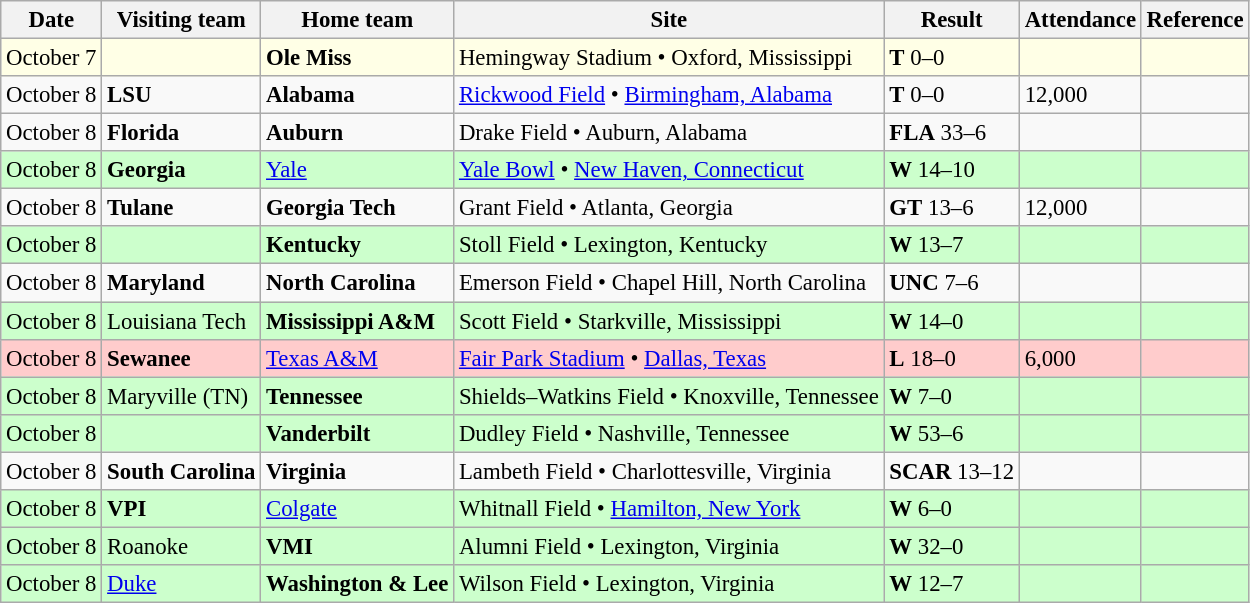<table class="wikitable" style="font-size:95%;">
<tr>
<th>Date</th>
<th>Visiting team</th>
<th>Home team</th>
<th>Site</th>
<th>Result</th>
<th>Attendance</th>
<th class="unsortable">Reference</th>
</tr>
<tr bgcolor=ffffe6>
<td>October 7</td>
<td></td>
<td><strong>Ole Miss</strong></td>
<td>Hemingway Stadium • Oxford, Mississippi</td>
<td><strong>T</strong> 0–0</td>
<td></td>
<td></td>
</tr>
<tr bgcolor=>
<td>October 8</td>
<td><strong>LSU</strong></td>
<td><strong>Alabama</strong></td>
<td><a href='#'>Rickwood Field</a> • <a href='#'>Birmingham, Alabama</a></td>
<td><strong>T</strong> 0–0</td>
<td>12,000</td>
<td></td>
</tr>
<tr bgcolor=>
<td>October 8</td>
<td><strong>Florida</strong></td>
<td><strong>Auburn</strong></td>
<td>Drake Field • Auburn, Alabama</td>
<td><strong>FLA</strong> 33–6</td>
<td></td>
<td></td>
</tr>
<tr bgcolor=ccffcc>
<td>October 8</td>
<td><strong>Georgia</strong></td>
<td><a href='#'>Yale</a></td>
<td><a href='#'>Yale Bowl</a> • <a href='#'>New Haven, Connecticut</a></td>
<td><strong>W</strong> 14–10</td>
<td></td>
<td></td>
</tr>
<tr bgcolor=>
<td>October 8</td>
<td><strong>Tulane</strong></td>
<td><strong>Georgia Tech</strong></td>
<td>Grant Field • Atlanta, Georgia</td>
<td><strong>GT</strong> 13–6</td>
<td>12,000</td>
<td></td>
</tr>
<tr bgcolor=ccffcc>
<td>October 8</td>
<td></td>
<td><strong>Kentucky</strong></td>
<td>Stoll Field • Lexington, Kentucky</td>
<td><strong>W</strong> 13–7</td>
<td></td>
<td></td>
</tr>
<tr bgcolor=>
<td>October 8</td>
<td><strong>Maryland</strong></td>
<td><strong>North Carolina</strong></td>
<td>Emerson Field • Chapel Hill, North Carolina</td>
<td><strong>UNC</strong> 7–6</td>
<td></td>
<td></td>
</tr>
<tr bgcolor=ccffcc>
<td>October 8</td>
<td>Louisiana Tech</td>
<td><strong>Mississippi A&M</strong></td>
<td>Scott Field • Starkville, Mississippi</td>
<td><strong>W</strong> 14–0</td>
<td></td>
<td></td>
</tr>
<tr bgcolor=ffcccc>
<td>October 8</td>
<td><strong>Sewanee</strong></td>
<td><a href='#'>Texas A&M</a></td>
<td><a href='#'>Fair Park Stadium</a> • <a href='#'>Dallas, Texas</a></td>
<td><strong>L</strong> 18–0</td>
<td>6,000</td>
<td></td>
</tr>
<tr bgcolor=ccffcc>
<td>October 8</td>
<td>Maryville (TN)</td>
<td><strong>Tennessee</strong></td>
<td>Shields–Watkins Field • Knoxville, Tennessee</td>
<td><strong>W</strong> 7–0</td>
<td></td>
<td></td>
</tr>
<tr bgcolor=ccffcc>
<td>October 8</td>
<td></td>
<td><strong>Vanderbilt</strong></td>
<td>Dudley Field • Nashville, Tennessee</td>
<td><strong>W</strong> 53–6</td>
<td></td>
<td></td>
</tr>
<tr bgcolor=>
<td>October 8</td>
<td><strong>South Carolina</strong></td>
<td><strong>Virginia</strong></td>
<td>Lambeth Field • Charlottesville, Virginia</td>
<td><strong>SCAR</strong> 13–12</td>
<td></td>
<td></td>
</tr>
<tr bgcolor=ccffcc>
<td>October 8</td>
<td><strong>VPI</strong></td>
<td><a href='#'>Colgate</a></td>
<td>Whitnall Field • <a href='#'>Hamilton, New York</a></td>
<td><strong>W</strong> 6–0</td>
<td></td>
<td></td>
</tr>
<tr bgcolor=ccffcc>
<td>October 8</td>
<td>Roanoke</td>
<td><strong>VMI</strong></td>
<td>Alumni Field • Lexington, Virginia</td>
<td><strong>W</strong> 32–0</td>
<td></td>
<td></td>
</tr>
<tr bgcolor=ccffcc>
<td>October 8</td>
<td><a href='#'>Duke</a></td>
<td><strong>Washington & Lee</strong></td>
<td>Wilson Field • Lexington, Virginia</td>
<td><strong>W</strong> 12–7</td>
<td></td>
<td></td>
</tr>
</table>
